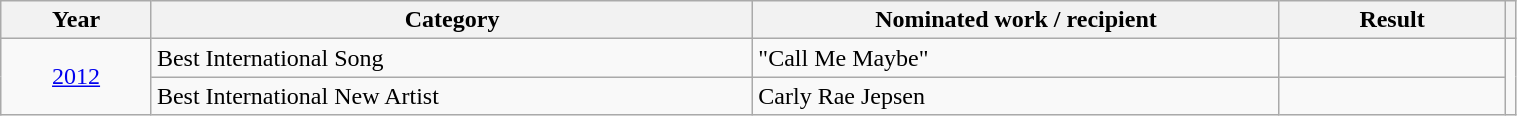<table width="80%" class="wikitable">
<tr>
<th style="width:10%;">Year</th>
<th style="width:40%;">Category</th>
<th style="width:35%;">Nominated work / recipient</th>
<th style="width:15%;">Result</th>
<th></th>
</tr>
<tr>
<td rowspan="2" style="text-align:center;"><a href='#'>2012</a></td>
<td>Best International Song</td>
<td>"Call Me Maybe"</td>
<td></td>
<td rowspan="2" style="text-align:center;"></td>
</tr>
<tr>
<td>Best International New Artist</td>
<td>Carly Rae Jepsen</td>
<td></td>
</tr>
</table>
